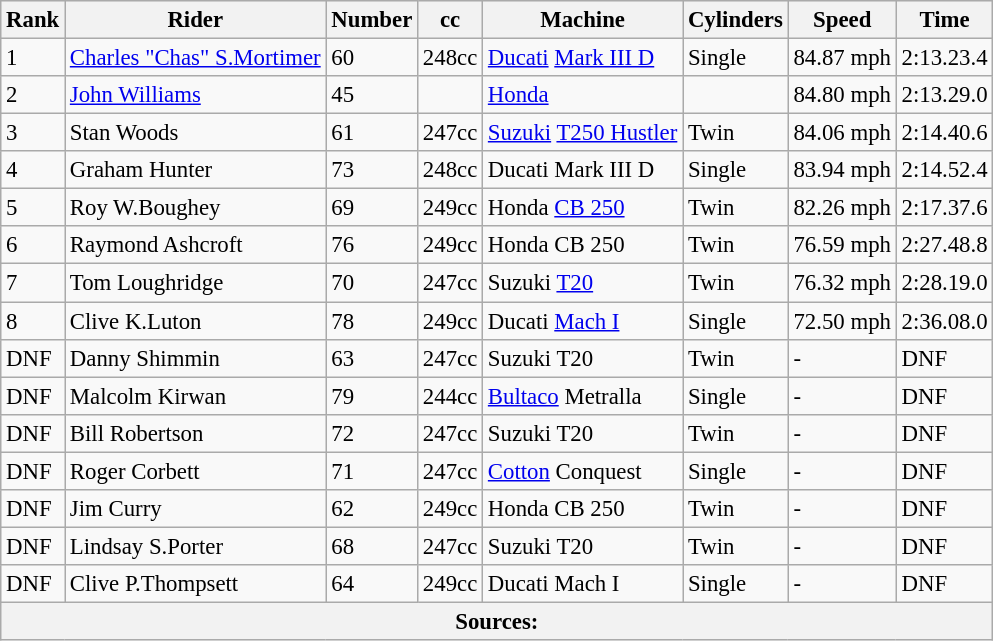<table class="wikitable" style="font-size: 95%;">
<tr style="background:#efefef;">
<th>Rank</th>
<th>Rider</th>
<th>Number</th>
<th>cc</th>
<th>Machine </th>
<th>Cylinders</th>
<th>Speed</th>
<th>Time</th>
</tr>
<tr>
<td>1</td>
<td> 	<a href='#'>Charles "Chas" S.Mortimer</a></td>
<td>60</td>
<td>248cc</td>
<td><a href='#'>Ducati</a> <a href='#'>Mark III D</a></td>
<td>Single</td>
<td>84.87 mph</td>
<td>2:13.23.4</td>
</tr>
<tr>
<td>2</td>
<td> <a href='#'>John Williams</a></td>
<td>45</td>
<td></td>
<td><a href='#'>Honda</a></td>
<td></td>
<td>84.80 mph</td>
<td>2:13.29.0</td>
</tr>
<tr>
<td>3</td>
<td> 	Stan Woods</td>
<td>61</td>
<td>247cc</td>
<td><a href='#'>Suzuki</a> <a href='#'>T250 Hustler</a></td>
<td>Twin</td>
<td>84.06 mph</td>
<td>2:14.40.6</td>
</tr>
<tr>
<td>4</td>
<td> 	Graham Hunter</td>
<td>73</td>
<td>248cc</td>
<td>Ducati Mark III D</td>
<td>Single</td>
<td>83.94 mph</td>
<td>2:14.52.4</td>
</tr>
<tr>
<td>5</td>
<td> 	Roy W.Boughey</td>
<td>69</td>
<td>249cc</td>
<td>Honda <a href='#'>CB 250</a></td>
<td>Twin</td>
<td>82.26 mph</td>
<td>2:17.37.6</td>
</tr>
<tr>
<td>6</td>
<td> Raymond Ashcroft</td>
<td>76</td>
<td>249cc</td>
<td>Honda CB 250</td>
<td>Twin</td>
<td>76.59 mph</td>
<td>2:27.48.8</td>
</tr>
<tr>
<td>7</td>
<td>  Tom Loughridge</td>
<td>70</td>
<td>247cc</td>
<td>Suzuki <a href='#'>T20</a></td>
<td>Twin</td>
<td>76.32 mph</td>
<td>2:28.19.0</td>
</tr>
<tr>
<td>8</td>
<td> 	Clive K.Luton</td>
<td>78</td>
<td>249cc</td>
<td>Ducati <a href='#'>Mach I</a></td>
<td>Single</td>
<td>72.50 mph</td>
<td>2:36.08.0</td>
</tr>
<tr>
<td>DNF</td>
<td>   Danny Shimmin</td>
<td>63</td>
<td>247cc</td>
<td>Suzuki T20</td>
<td>Twin</td>
<td>-</td>
<td>DNF</td>
</tr>
<tr>
<td>DNF</td>
<td>   Malcolm Kirwan</td>
<td>79</td>
<td>244cc</td>
<td><a href='#'>Bultaco</a> Metralla</td>
<td>Single</td>
<td>-</td>
<td>DNF</td>
</tr>
<tr>
<td>DNF</td>
<td>   Bill Robertson</td>
<td>72</td>
<td>247cc</td>
<td>Suzuki T20</td>
<td>Twin</td>
<td>-</td>
<td>DNF</td>
</tr>
<tr>
<td>DNF</td>
<td>   Roger Corbett</td>
<td>71</td>
<td>247cc</td>
<td><a href='#'>Cotton</a> Conquest</td>
<td>Single</td>
<td>-</td>
<td>DNF</td>
</tr>
<tr>
<td>DNF</td>
<td>   Jim Curry</td>
<td>62</td>
<td>249cc</td>
<td>Honda CB 250</td>
<td>Twin</td>
<td>-</td>
<td>DNF</td>
</tr>
<tr>
<td>DNF</td>
<td>   Lindsay S.Porter</td>
<td>68</td>
<td>247cc</td>
<td>Suzuki T20</td>
<td>Twin</td>
<td>-</td>
<td>DNF</td>
</tr>
<tr>
<td>DNF</td>
<td>   Clive P.Thompsett</td>
<td>64</td>
<td>249cc</td>
<td>Ducati Mach I</td>
<td>Single</td>
<td>-</td>
<td>DNF</td>
</tr>
<tr>
<th colspan=8>Sources:</th>
</tr>
</table>
